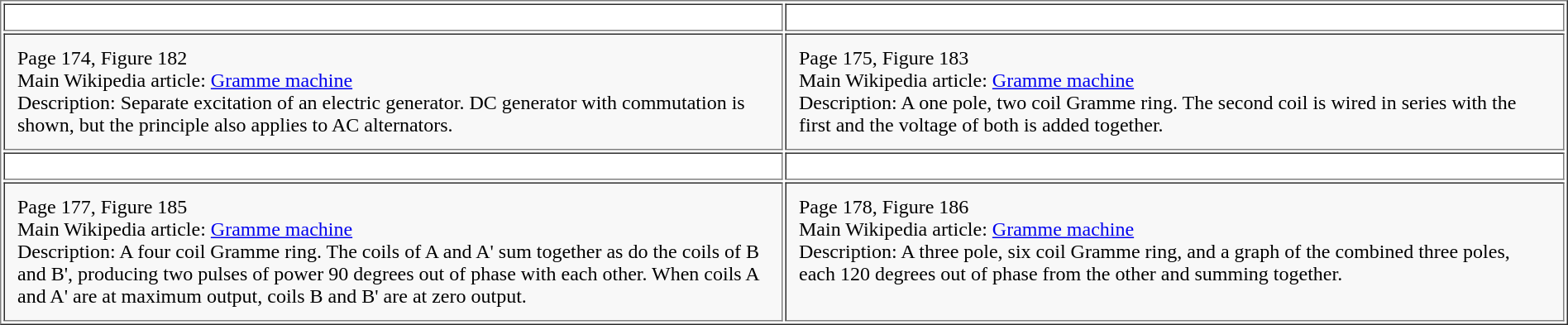<table cellpadding="10" border="1" width="100%">
<tr>
<td width="50%" align="center"></td>
<td width="50%" align="center"></td>
</tr>
<tr>
<td valign="top" bgcolor="F8F8F8">Page 174, Figure 182<br>Main Wikipedia article: <a href='#'>Gramme machine</a><br>Description: Separate excitation of an electric generator. DC generator with commutation is shown, but the principle also applies to AC alternators.</td>
<td valign="top" bgcolor="F8F8F8">Page 175, Figure 183<br>Main Wikipedia article: <a href='#'>Gramme machine</a><br>Description: A one pole, two coil Gramme ring. The second coil is wired in series with the first and the voltage of both is added together.</td>
</tr>
<tr>
<td align="center"></td>
<td align="center"></td>
</tr>
<tr>
<td valign="top" bgcolor="F8F8F8">Page 177, Figure 185<br>Main Wikipedia article: <a href='#'>Gramme machine</a><br>Description: A four coil Gramme ring. The coils of A and A' sum together as do the coils of B and B', producing two pulses of power 90 degrees out of phase with each other. When coils A and A' are at maximum output, coils B and B' are at zero output.</td>
<td valign="top" bgcolor="F8F8F8">Page 178, Figure 186<br>Main Wikipedia article: <a href='#'>Gramme machine</a><br>Description: A three pole, six coil Gramme ring, and a graph of the combined three poles, each 120 degrees out of phase from the other and summing together.</td>
</tr>
</table>
